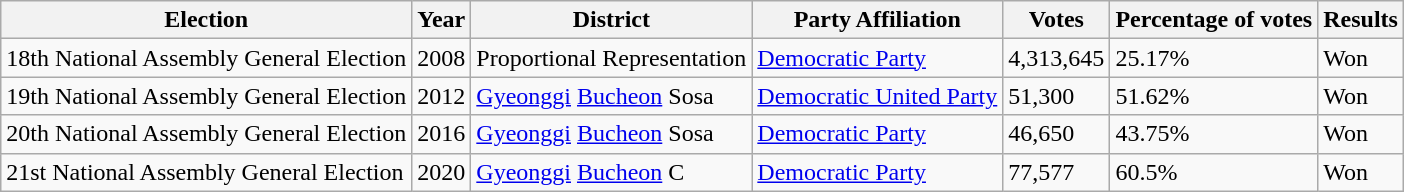<table class="wikitable">
<tr>
<th>Election</th>
<th>Year</th>
<th>District</th>
<th>Party Affiliation</th>
<th>Votes</th>
<th>Percentage of votes</th>
<th>Results</th>
</tr>
<tr>
<td>18th National Assembly General Election</td>
<td>2008</td>
<td>Proportional Representation</td>
<td><a href='#'>Democratic Party</a></td>
<td>4,313,645</td>
<td>25.17%</td>
<td>Won</td>
</tr>
<tr>
<td>19th National Assembly General Election</td>
<td>2012</td>
<td><a href='#'>Gyeonggi</a> <a href='#'>Bucheon</a> Sosa</td>
<td><a href='#'>Democratic United Party</a></td>
<td>51,300</td>
<td>51.62%</td>
<td>Won</td>
</tr>
<tr>
<td>20th National Assembly General Election</td>
<td>2016</td>
<td><a href='#'>Gyeonggi</a> <a href='#'>Bucheon</a> Sosa</td>
<td><a href='#'>Democratic Party</a></td>
<td>46,650</td>
<td>43.75%</td>
<td>Won</td>
</tr>
<tr>
<td>21st National Assembly General Election</td>
<td>2020</td>
<td><a href='#'>Gyeonggi</a> <a href='#'>Bucheon</a> C</td>
<td><a href='#'>Democratic Party</a></td>
<td>77,577</td>
<td>60.5%</td>
<td>Won</td>
</tr>
</table>
